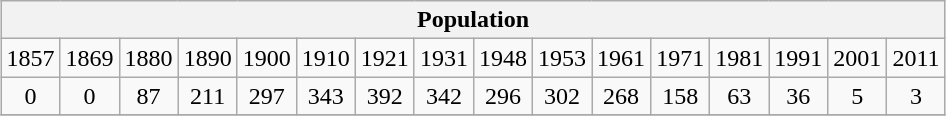<table class="wikitable" style="margin: 0.5em auto; text-align: center;">
<tr>
<th colspan="16">Population</th>
</tr>
<tr>
<td>1857</td>
<td>1869</td>
<td>1880</td>
<td>1890</td>
<td>1900</td>
<td>1910</td>
<td>1921</td>
<td>1931</td>
<td>1948</td>
<td>1953</td>
<td>1961</td>
<td>1971</td>
<td>1981</td>
<td>1991</td>
<td>2001</td>
<td>2011</td>
</tr>
<tr>
<td>0</td>
<td>0</td>
<td>87</td>
<td>211</td>
<td>297</td>
<td>343</td>
<td>392</td>
<td>342</td>
<td>296</td>
<td>302</td>
<td>268</td>
<td>158</td>
<td>63</td>
<td>36</td>
<td>5</td>
<td>3</td>
</tr>
<tr>
</tr>
</table>
